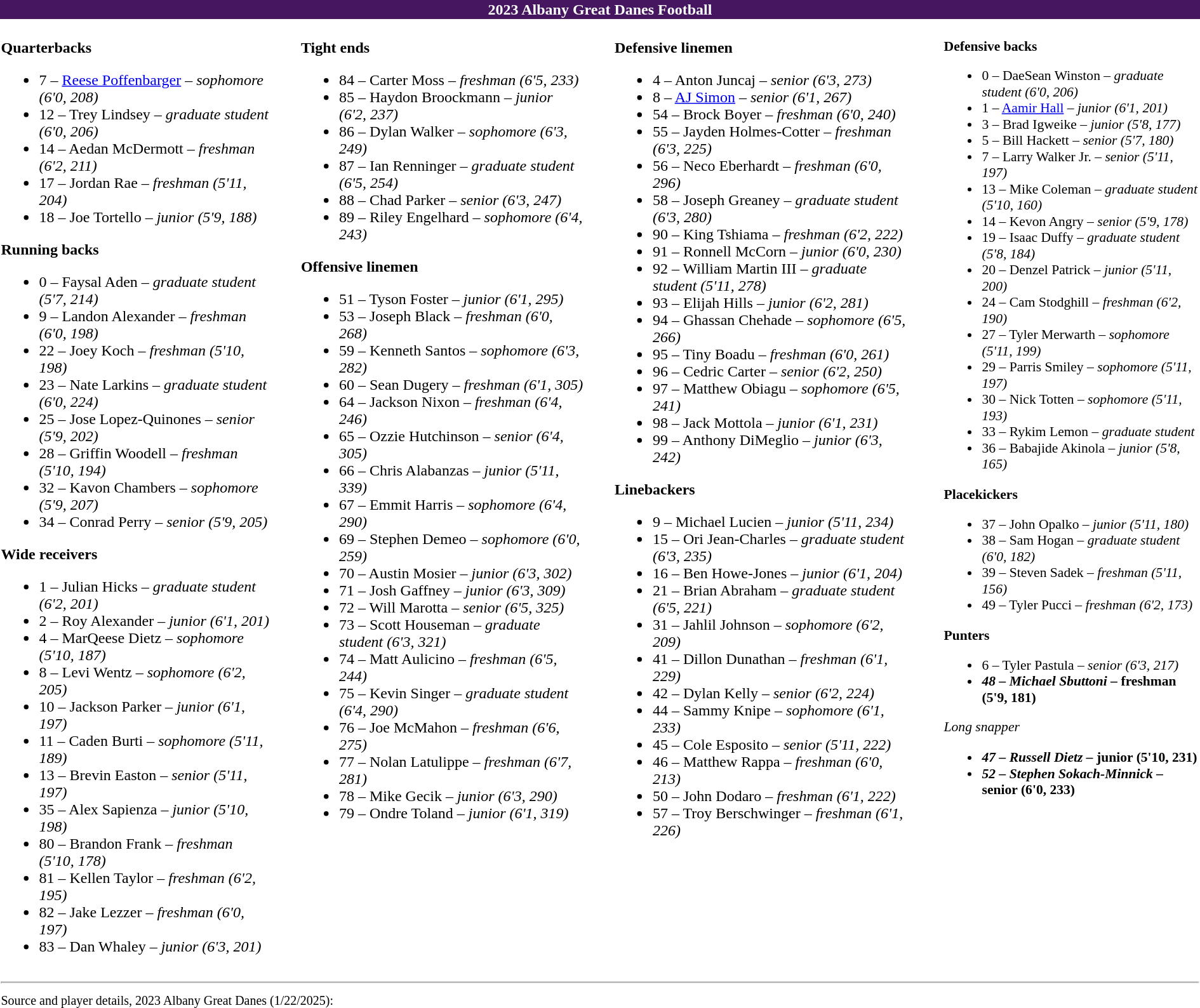<table class="toccolours" style="text-align: left;">
<tr>
<td colspan=11 style="color:#FFFFFF;background:#461660; text-align: center"><strong>2023 Albany Great Danes Football</strong></td>
</tr>
<tr>
<td valign="top"><br><strong>Quarterbacks</strong><ul><li>7 – <a href='#'>Reese Poffenbarger</a> – <em>sophomore (6'0, 208)</em></li><li>12 – Trey Lindsey – <em>graduate student (6'0, 206)</em></li><li>14 – Aedan McDermott – <em>freshman (6'2, 211)</em></li><li>17 – Jordan Rae – <em>freshman (5'11, 204)</em></li><li>18 – Joe Tortello – <em>junior (5'9, 188)</em></li></ul><strong>Running backs</strong><ul><li>0 – Faysal Aden – <em>graduate student (5'7, 214)</em></li><li>9 – Landon Alexander – <em>freshman (6'0, 198)</em></li><li>22 – Joey Koch – <em>freshman (5'10, 198)</em></li><li>23 – Nate Larkins – <em>graduate student (6'0, 224)</em></li><li>25 – Jose Lopez-Quinones – <em>senior (5'9, 202)</em></li><li>28 – Griffin Woodell – <em>freshman (5'10, 194)</em></li><li>32 – Kavon Chambers – <em>sophomore (5'9, 207)</em></li><li>34 – Conrad Perry – <em>senior (5'9, 205)</em></li></ul><strong>Wide receivers</strong><ul><li>1 – Julian Hicks – <em>graduate student (6'2, 201)</em></li><li>2 – Roy Alexander – <em>junior (6'1, 201)</em></li><li>4 – MarQeese Dietz – <em>sophomore (5'10, 187)</em></li><li>8 – Levi Wentz – <em>sophomore (6'2, 205)</em></li><li>10 – Jackson Parker – <em>junior (6'1, 197)</em></li><li>11 – Caden Burti – <em>sophomore (5'11, 189)</em></li><li>13 – Brevin Easton – <em>senior (5'11, 197)</em></li><li>35 – Alex Sapienza – <em>junior (5'10, 198)</em></li><li>80 – Brandon Frank – <em>freshman (5'10, 178)</em></li><li>81 – Kellen Taylor – <em>freshman (6'2, 195)</em></li><li>82 – Jake Lezzer – <em>freshman (6'0, 197)</em></li><li>83 – Dan Whaley – <em>junior (6'3, 201)</em></li></ul></td>
<td width="25"> </td>
<td valign="top"><br><strong>Tight ends</strong><ul><li>84 – Carter Moss – <em>freshman (6'5, 233)</em></li><li>85 – Haydon Broockmann – <em>junior (6'2, 237)</em></li><li>86 – Dylan Walker – <em>sophomore (6'3, 249)</em></li><li>87 – Ian Renninger – <em>graduate student (6'5, 254)</em></li><li>88 – Chad Parker – <em>senior (6'3, 247)</em></li><li>89 – Riley Engelhard – <em>sophomore (6'4, 243)</em></li></ul><strong>Offensive linemen</strong><ul><li>51 – Tyson Foster – <em>junior (6'1, 295)</em></li><li>53 – Joseph Black – <em>freshman (6'0, 268)</em></li><li>59 – Kenneth Santos – <em>sophomore (6'3, 282)</em></li><li>60 – Sean Dugery – <em>freshman (6'1, 305)</em></li><li>64 – Jackson Nixon – <em>freshman (6'4, 246)</em></li><li>65 – Ozzie Hutchinson – <em>senior (6'4, 305)</em></li><li>66 – Chris Alabanzas – <em>junior (5'11, 339)</em></li><li>67 – Emmit Harris – <em>sophomore (6'4, 290)</em></li><li>69 – Stephen Demeo – <em>sophomore (6'0, 259)</em></li><li>70 – Austin Mosier – <em>junior (6'3, 302)</em></li><li>71 – Josh Gaffney – <em>junior (6'3, 309)</em></li><li>72 – Will Marotta – <em>senior (6'5, 325)</em></li><li>73 – Scott Houseman – <em>graduate student (6'3, 321)</em></li><li>74 – Matt Aulicino – <em>freshman (6'5, 244)</em></li><li>75 – Kevin Singer – <em>graduate student (6'4, 290)</em></li><li>76 – Joe McMahon – <em>freshman (6'6, 275)</em></li><li>77 – Nolan Latulippe – <em>freshman (6'7, 281)</em></li><li>78 – Mike Gecik – <em>junior (6'3, 290)</em></li><li>79 – Ondre Toland – <em>junior (6'1, 319)</em></li></ul></td>
<td width="25"> </td>
<td valign="top"><br><strong>Defensive linemen</strong><ul><li>4 – Anton Juncaj – <em>senior (6'3, 273)</em></li><li>8 – <a href='#'>AJ Simon</a> – <em>senior (6'1, 267)</em></li><li>54 – Brock Boyer – <em>freshman (6'0, 240)</em></li><li>55 – Jayden Holmes-Cotter – <em>freshman (6'3, 225)</em></li><li>56 – Neco Eberhardt – <em>freshman (6'0, 296)</em></li><li>58 – Joseph Greaney – <em>graduate student (6'3, 280)</em></li><li>90 – King Tshiama – <em>freshman (6'2, 222)</em></li><li>91 – Ronnell McCorn – <em>junior (6'0, 230)</em></li><li>92 – William Martin III – <em>graduate student (5'11, 278)</em></li><li>93 – Elijah Hills – <em>junior (6'2, 281)</em></li><li>94 – Ghassan Chehade – <em>sophomore (6'5, 266)</em></li><li>95 – Tiny Boadu – <em>freshman (6'0, 261)</em></li><li>96 – Cedric Carter – <em>senior (6'2, 250)</em></li><li>97 – Matthew Obiagu – <em>sophomore (6'5, 241)</em></li><li>98 – Jack Mottola – <em>junior (6'1, 231)</em></li><li>99 – Anthony DiMeglio – <em>junior (6'3, 242)</em></li></ul><strong>Linebackers</strong><ul><li>9 – Michael Lucien – <em>junior (5'11, 234)</em></li><li>15 – Ori Jean-Charles – <em>graduate student (6'3, 235)</em></li><li>16 – Ben Howe-Jones – <em>junior (6'1, 204)</em></li><li>21 – Brian Abraham – <em>graduate student (6'5, 221)</em></li><li>31 – Jahlil Johnson – <em>sophomore (6'2, 209)</em></li><li>41 – Dillon Dunathan – <em>freshman (6'1, 229)</em></li><li>42 – Dylan Kelly – <em>senior (6'2, 224)</em></li><li>44 – Sammy Knipe – <em>sophomore (6'1, 233)</em></li><li>45 – Cole Esposito – <em>senior (5'11, 222)</em></li><li>46 – Matthew Rappa – <em>freshman (6'0, 213)</em></li><li>50 – John Dodaro – <em>freshman (6'1, 222)</em></li><li>57 – Troy Berschwinger – <em>freshman (6'1, 226)</em></li></ul></td>
<td width="25"> </td>
<td style="font-size:90%; vertical-align:top;"><br><strong>Defensive backs</strong><ul><li>0 – DaeSean Winston – <em>graduate student (6'0, 206)</em></li><li>1 – <a href='#'>Aamir Hall</a> – <em>junior (6'1, 201)</em></li><li>3 – Brad Igweike – <em>junior (5'8, 177)</em></li><li>5 – Bill Hackett – <em>senior (5'7, 180)</em></li><li>7 – Larry Walker Jr. – <em>senior (5'11, 197)</em></li><li>13 – Mike Coleman – <em>graduate student (5'10, 160)</em></li><li>14 – Kevon Angry – <em>senior (5'9, 178)</em></li><li>19 – Isaac Duffy – <em>graduate student (5'8, 184)</em></li><li>20 – Denzel Patrick – <em>junior (5'11, 200)</em></li><li>24 – Cam Stodghill – <em>freshman (6'2, 190)</em></li><li>27 – Tyler Merwarth – <em>sophomore (5'11, 199)</em></li><li>29 – Parris Smiley – <em>sophomore (5'11, 197)</em></li><li>30 – Nick Totten – <em>sophomore (5'11, 193)</em></li><li>33 – Rykim Lemon – <em>graduate student</em></li><li>36 – Babajide Akinola – <em>junior (5'8, 165)</em></li></ul><strong>Placekickers</strong><ul><li>37 – John Opalko – <em>junior (5'11, 180)</em></li><li>38 – Sam Hogan – <em>graduate student (6'0, 182)</em></li><li>39 – Steven Sadek – <em>freshman (5'11, 156)</em></li><li>49 – Tyler Pucci – <em>freshman (6'2, 173)</em></li></ul><strong>Punters</strong><ul><li>6 – Tyler Pastula – <em>senior (6'3, 217)<strong></li><li>48 – Michael Sbuttoni – </em>freshman (5'9, 181)<em></li></ul></strong>Long snapper<strong><ul><li>47 – Russell Dietz – </em>junior (5'10, 231)<em></li><li>52 – Stephen Sokach-Minnick – </em>senior (6'0, 233)<em></li></ul></td>
</tr>
<tr>
<td colspan="7"><hr><small>Source and player details, 2023 Albany Great Danes (1/22/2025):</small></td>
</tr>
</table>
